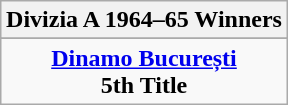<table class="wikitable" style="text-align: center; margin: 0 auto;">
<tr>
<th>Divizia A 1964–65 Winners</th>
</tr>
<tr>
</tr>
<tr>
<td><strong><a href='#'>Dinamo București</a></strong><br><strong>5th Title</strong></td>
</tr>
</table>
